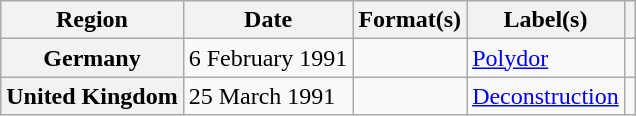<table class="wikitable plainrowheaders">
<tr>
<th scope="col">Region</th>
<th scope="col">Date</th>
<th scope="col">Format(s)</th>
<th scope="col">Label(s)</th>
<th scope="col"></th>
</tr>
<tr>
<th scope="row">Germany</th>
<td>6 February 1991</td>
<td></td>
<td><a href='#'>Polydor</a></td>
<td></td>
</tr>
<tr>
<th scope="row">United Kingdom</th>
<td>25 March 1991</td>
<td></td>
<td><a href='#'>Deconstruction</a></td>
<td></td>
</tr>
</table>
